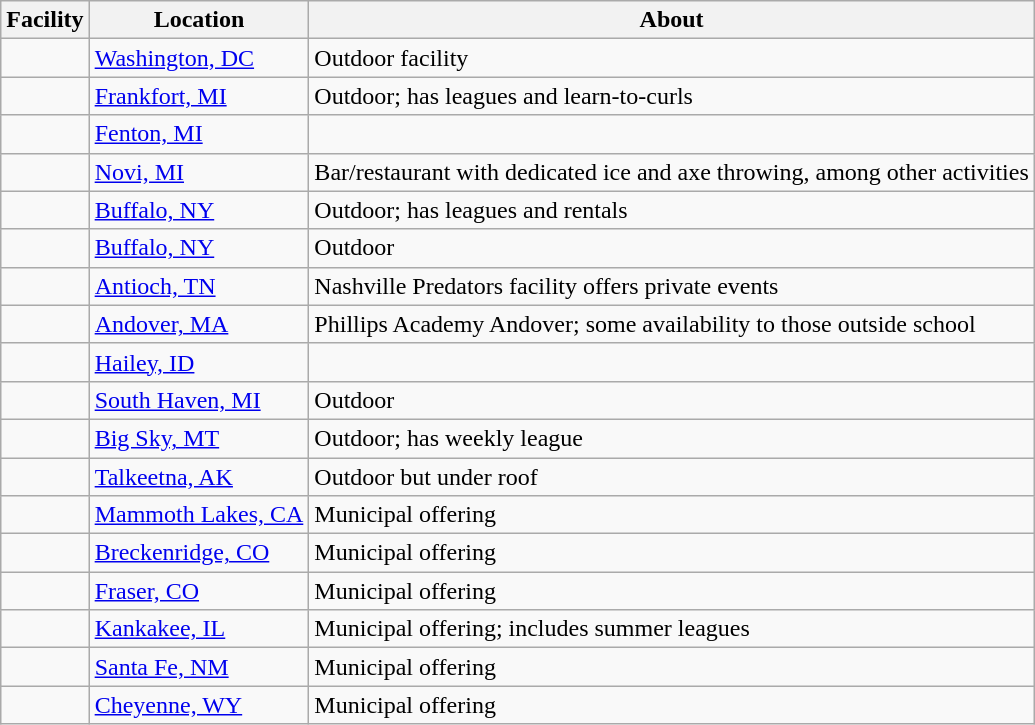<table class="wikitable">
<tr>
<th scope="col">Facility</th>
<th scope="col">Location</th>
<th scope="col">About<br></th>
</tr>
<tr valign="top">
<td></td>
<td><a href='#'>Washington, DC</a></td>
<td>Outdoor facility<br></td>
</tr>
<tr valign="top">
<td></td>
<td><a href='#'>Frankfort, MI</a></td>
<td>Outdoor; has leagues and learn-to-curls<br></td>
</tr>
<tr valign="top">
<td></td>
<td><a href='#'>Fenton, MI</a></td>
<td><br></td>
</tr>
<tr valign="top">
<td></td>
<td><a href='#'>Novi, MI</a></td>
<td>Bar/restaurant with dedicated ice and axe throwing, among other activities<br></td>
</tr>
<tr valign="top">
<td></td>
<td><a href='#'>Buffalo, NY</a></td>
<td>Outdoor; has leagues and rentals<br></td>
</tr>
<tr valign="top">
<td></td>
<td><a href='#'>Buffalo, NY</a></td>
<td>Outdoor<br></td>
</tr>
<tr valign="top">
<td></td>
<td><a href='#'>Antioch, TN</a></td>
<td>Nashville Predators facility offers private events<br></td>
</tr>
<tr valign="top">
<td></td>
<td><a href='#'>Andover, MA</a></td>
<td>Phillips Academy Andover; some availability to those outside school<br></td>
</tr>
<tr valign="top">
<td></td>
<td><a href='#'>Hailey, ID</a></td>
<td><br></td>
</tr>
<tr valign="top">
<td></td>
<td><a href='#'>South Haven, MI</a></td>
<td>Outdoor<br></td>
</tr>
<tr valign="top">
<td></td>
<td><a href='#'>Big Sky, MT</a></td>
<td>Outdoor; has weekly league<br></td>
</tr>
<tr valign="top">
<td></td>
<td><a href='#'>Talkeetna, AK</a></td>
<td>Outdoor but under roof<br></td>
</tr>
<tr valign="top">
<td></td>
<td><a href='#'>Mammoth Lakes, CA</a></td>
<td>Municipal offering<br></td>
</tr>
<tr valign="top">
<td></td>
<td><a href='#'>Breckenridge, CO</a></td>
<td>Municipal offering<br></td>
</tr>
<tr valign="top">
<td></td>
<td><a href='#'>Fraser, CO</a></td>
<td>Municipal offering<br></td>
</tr>
<tr valign="top">
<td></td>
<td><a href='#'>Kankakee, IL</a></td>
<td>Municipal offering; includes summer leagues<br></td>
</tr>
<tr valign="top">
<td></td>
<td><a href='#'>Santa Fe, NM</a></td>
<td>Municipal offering<br></td>
</tr>
<tr valign="top">
<td></td>
<td><a href='#'>Cheyenne, WY</a></td>
<td>Municipal offering</td>
</tr>
</table>
